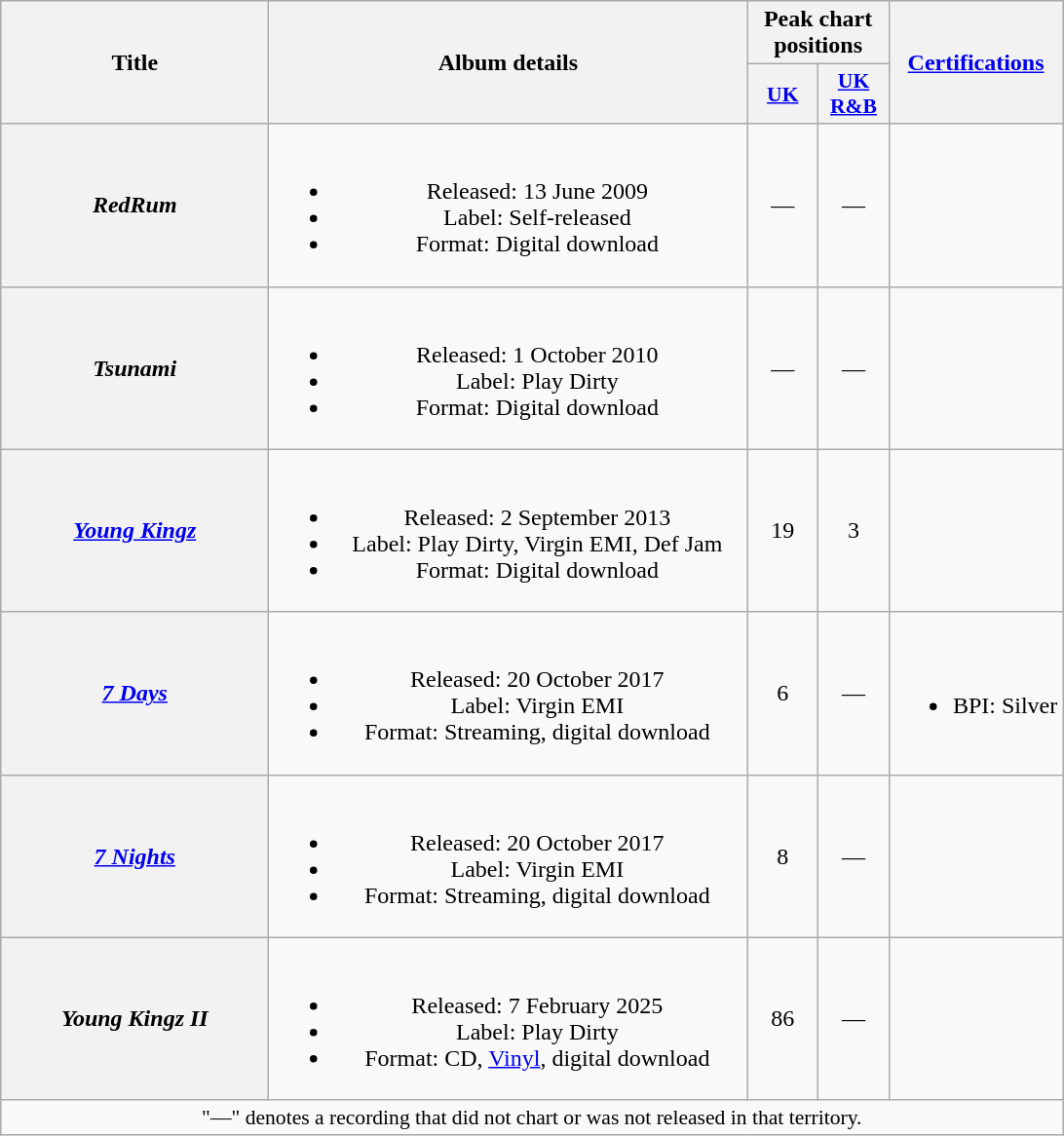<table class="wikitable plainrowheaders" style="text-align:center;">
<tr>
<th scope="col" rowspan="2" style="width:11em;">Title</th>
<th scope="col" rowspan="2" style="width:20em;">Album details</th>
<th scope="col" colspan="2">Peak chart positions</th>
<th rowspan="2"><a href='#'>Certifications</a></th>
</tr>
<tr>
<th scope="col" style="width:2.9em;font-size:90%;"><a href='#'>UK</a><br></th>
<th scope="col" style="width:2.9em;font-size:90%;"><a href='#'>UK<br>R&B</a><br></th>
</tr>
<tr>
<th scope="row"><em>RedRum</em></th>
<td><br><ul><li>Released: 13 June 2009</li><li>Label: Self-released</li><li>Format: Digital download</li></ul></td>
<td>—</td>
<td>—</td>
<td></td>
</tr>
<tr>
<th scope="row"><em>Tsunami</em></th>
<td><br><ul><li>Released: 1 October 2010</li><li>Label: Play Dirty</li><li>Format: Digital download</li></ul></td>
<td>—</td>
<td>—</td>
<td></td>
</tr>
<tr>
<th scope="row"><em><a href='#'>Young Kingz</a></em></th>
<td><br><ul><li>Released: 2 September 2013 <span></span></li><li>Label: Play Dirty, Virgin EMI, Def Jam</li><li>Format: Digital download</li></ul></td>
<td>19</td>
<td>3</td>
<td></td>
</tr>
<tr>
<th scope="row"><em><a href='#'>7 Days</a></em></th>
<td><br><ul><li>Released: 20 October 2017</li><li>Label: Virgin EMI</li><li>Format: Streaming, digital download</li></ul></td>
<td>6</td>
<td>—</td>
<td><br><ul><li>BPI: Silver</li></ul></td>
</tr>
<tr>
<th scope="row"><em><a href='#'>7 Nights</a></em></th>
<td><br><ul><li>Released: 20 October 2017</li><li>Label: Virgin EMI</li><li>Format: Streaming, digital download</li></ul></td>
<td>8</td>
<td>—</td>
<td></td>
</tr>
<tr>
<th scope="row"><em>Young Kingz II</em></th>
<td><br><ul><li>Released: 7 February 2025</li><li>Label: Play Dirty</li><li>Format: CD, <a href='#'>Vinyl</a>, digital download</li></ul></td>
<td>86</td>
<td>—</td>
<td></td>
</tr>
<tr>
<td colspan="5" style="font-size:90%">"—" denotes a recording that did not chart or was not released in that territory.</td>
</tr>
</table>
